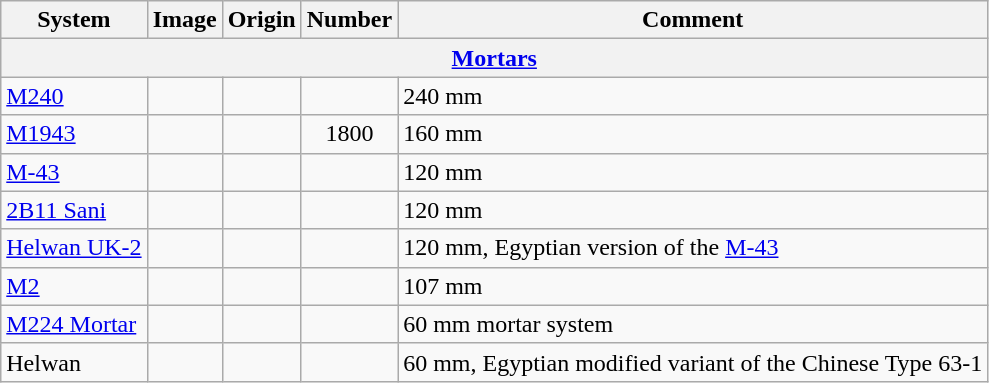<table class="wikitable">
<tr>
<th>System</th>
<th>Image</th>
<th>Origin</th>
<th>Number</th>
<th>Comment</th>
</tr>
<tr>
<th style="text-align:center;" colspan="7"><a href='#'>Mortars</a></th>
</tr>
<tr>
<td><a href='#'>M240</a></td>
<td></td>
<td></td>
<td align="center"></td>
<td>240 mm</td>
</tr>
<tr>
<td><a href='#'>M1943</a></td>
<td></td>
<td></td>
<td align="center">1800</td>
<td>160 mm</td>
</tr>
<tr>
<td><a href='#'>M-43</a></td>
<td></td>
<td></td>
<td align="center"></td>
<td>120 mm</td>
</tr>
<tr>
<td><a href='#'>2B11 Sani</a></td>
<td></td>
<td></td>
<td align="center"></td>
<td>120 mm</td>
</tr>
<tr>
<td><a href='#'>Helwan UK-2</a></td>
<td></td>
<td></td>
<td align="center"></td>
<td>120 mm, Egyptian version of the <a href='#'>M-43</a></td>
</tr>
<tr>
<td><a href='#'>M2</a></td>
<td></td>
<td> <br></td>
<td align="center"></td>
<td>107 mm</td>
</tr>
<tr>
<td><a href='#'>M224 Mortar</a></td>
<td></td>
<td></td>
<td align="center"></td>
<td>60 mm mortar system</td>
</tr>
<tr>
<td>Helwan</td>
<td></td>
<td></td>
<td></td>
<td>60 mm, Egyptian modified variant of the Chinese Type 63-1</td>
</tr>
</table>
